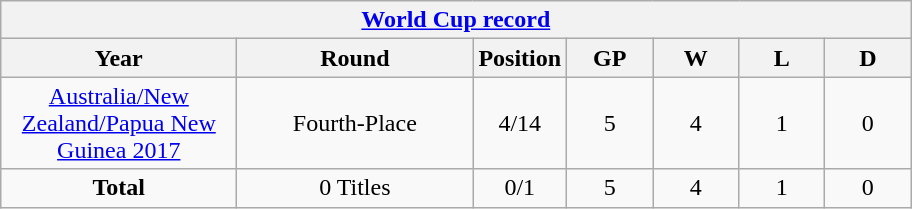<table class="wikitable" style="text-align: center;">
<tr>
<th colspan=9><a href='#'>World Cup record</a></th>
</tr>
<tr>
<th width=150>Year</th>
<th width=150>Round</th>
<th width=50>Position</th>
<th width=50>GP</th>
<th width=50>W</th>
<th width=50>L</th>
<th width=50>D</th>
</tr>
<tr bgcolor=>
<td><a href='#'>Australia/New Zealand/Papua New Guinea 2017</a></td>
<td>Fourth-Place</td>
<td>4/14</td>
<td>5</td>
<td>4</td>
<td>1</td>
<td>0</td>
</tr>
<tr>
<td><strong>Total</strong></td>
<td>0 Titles</td>
<td>0/1</td>
<td>5</td>
<td>4</td>
<td>1</td>
<td>0</td>
</tr>
</table>
